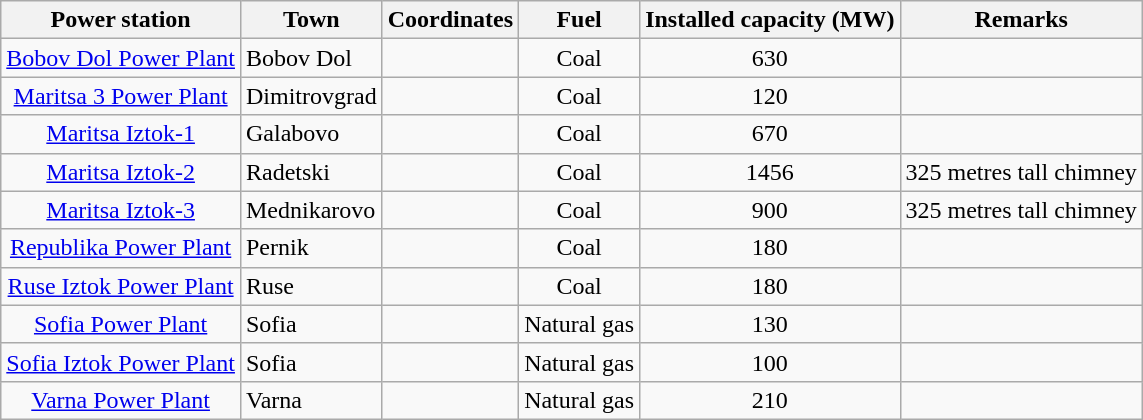<table class="wikitable sortable">
<tr>
<th>Power station</th>
<th>Town</th>
<th>Coordinates</th>
<th>Fuel</th>
<th>Installed capacity (MW)</th>
<th>Remarks</th>
</tr>
<tr>
<td align="center"><a href='#'>Bobov Dol Power Plant</a></td>
<td>Bobov Dol</td>
<td></td>
<td align="center">Coal</td>
<td align="center">630</td>
<td></td>
</tr>
<tr>
<td align="center"><a href='#'>Maritsa 3 Power Plant</a></td>
<td>Dimitrovgrad</td>
<td></td>
<td align="center">Coal</td>
<td align="center">120</td>
<td></td>
</tr>
<tr>
<td align="center"><a href='#'>Maritsa Iztok-1</a></td>
<td>Galabovo</td>
<td></td>
<td align="center">Coal</td>
<td align="center">670</td>
<td></td>
</tr>
<tr>
<td align="center"><a href='#'>Maritsa Iztok-2</a></td>
<td>Radetski</td>
<td></td>
<td align="center">Coal</td>
<td align="center">1456</td>
<td>325 metres tall chimney</td>
</tr>
<tr>
<td align="center"><a href='#'>Maritsa Iztok-3</a></td>
<td>Mednikarovo</td>
<td></td>
<td align="center">Coal</td>
<td align="center">900</td>
<td>325 metres tall chimney</td>
</tr>
<tr>
<td align="center"><a href='#'>Republika Power Plant</a></td>
<td>Pernik</td>
<td></td>
<td align="center">Coal</td>
<td align="center">180</td>
<td></td>
</tr>
<tr>
<td align="center"><a href='#'>Ruse Iztok Power Plant</a></td>
<td>Ruse</td>
<td></td>
<td align="center">Coal</td>
<td align="center">180</td>
<td></td>
</tr>
<tr>
<td align="center"><a href='#'>Sofia Power Plant</a></td>
<td>Sofia</td>
<td></td>
<td align="center">Natural gas</td>
<td align="center">130</td>
<td></td>
</tr>
<tr>
<td align="center"><a href='#'>Sofia Iztok Power Plant</a></td>
<td>Sofia</td>
<td></td>
<td align="center">Natural gas</td>
<td align="center">100</td>
<td></td>
</tr>
<tr>
<td align="center"><a href='#'>Varna Power Plant</a></td>
<td>Varna</td>
<td></td>
<td align="center">Natural gas</td>
<td align="center">210</td>
<td></td>
</tr>
</table>
